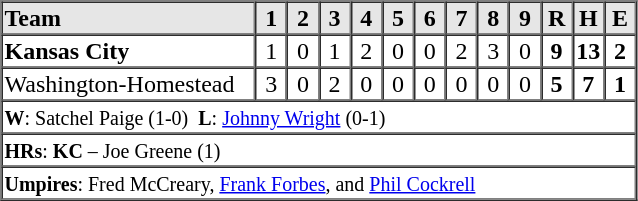<table border=1 cellspacing=0 width=425 style="margin-left:3em;">
<tr style="text-align:center; background-color:#e6e6e6;">
<th align=left width=40%>Team</th>
<th width=5%>1</th>
<th width=5%>2</th>
<th width=5%>3</th>
<th width=5%>4</th>
<th width=5%>5</th>
<th width=5%>6</th>
<th width=5%>7</th>
<th width=5%>8</th>
<th width=5%>9</th>
<th width=5%>R</th>
<th width=5%>H</th>
<th width=5%>E</th>
</tr>
<tr style="text-align:center;">
<td align=left><strong>Kansas City</strong></td>
<td>1</td>
<td>0</td>
<td>1</td>
<td>2</td>
<td>0</td>
<td>0</td>
<td>2</td>
<td>3</td>
<td>0</td>
<td><strong>9</strong></td>
<td><strong>13</strong></td>
<td><strong>2</strong></td>
</tr>
<tr style="text-align:center;">
<td align=left>Washington-Homestead</td>
<td>3</td>
<td>0</td>
<td>2</td>
<td>0</td>
<td>0</td>
<td>0</td>
<td>0</td>
<td>0</td>
<td>0</td>
<td><strong>5</strong></td>
<td><strong>7</strong></td>
<td><strong>1</strong></td>
</tr>
<tr style="text-align:left;">
<td colspan=14><small><strong>W</strong>: Satchel Paige (1-0)  <strong>L</strong>: <a href='#'>Johnny Wright</a> (0-1)  </small></td>
</tr>
<tr style="text-align:left;">
<td colspan=14><small><strong>HRs</strong>: <strong>KC</strong> – Joe Greene (1)</small></td>
</tr>
<tr style="text-align:left;">
<td colspan=14><small><strong>Umpires</strong>: Fred McCreary, <a href='#'>Frank Forbes</a>, and <a href='#'>Phil Cockrell</a></small></td>
</tr>
<tr style="text-align:left;">
</tr>
</table>
